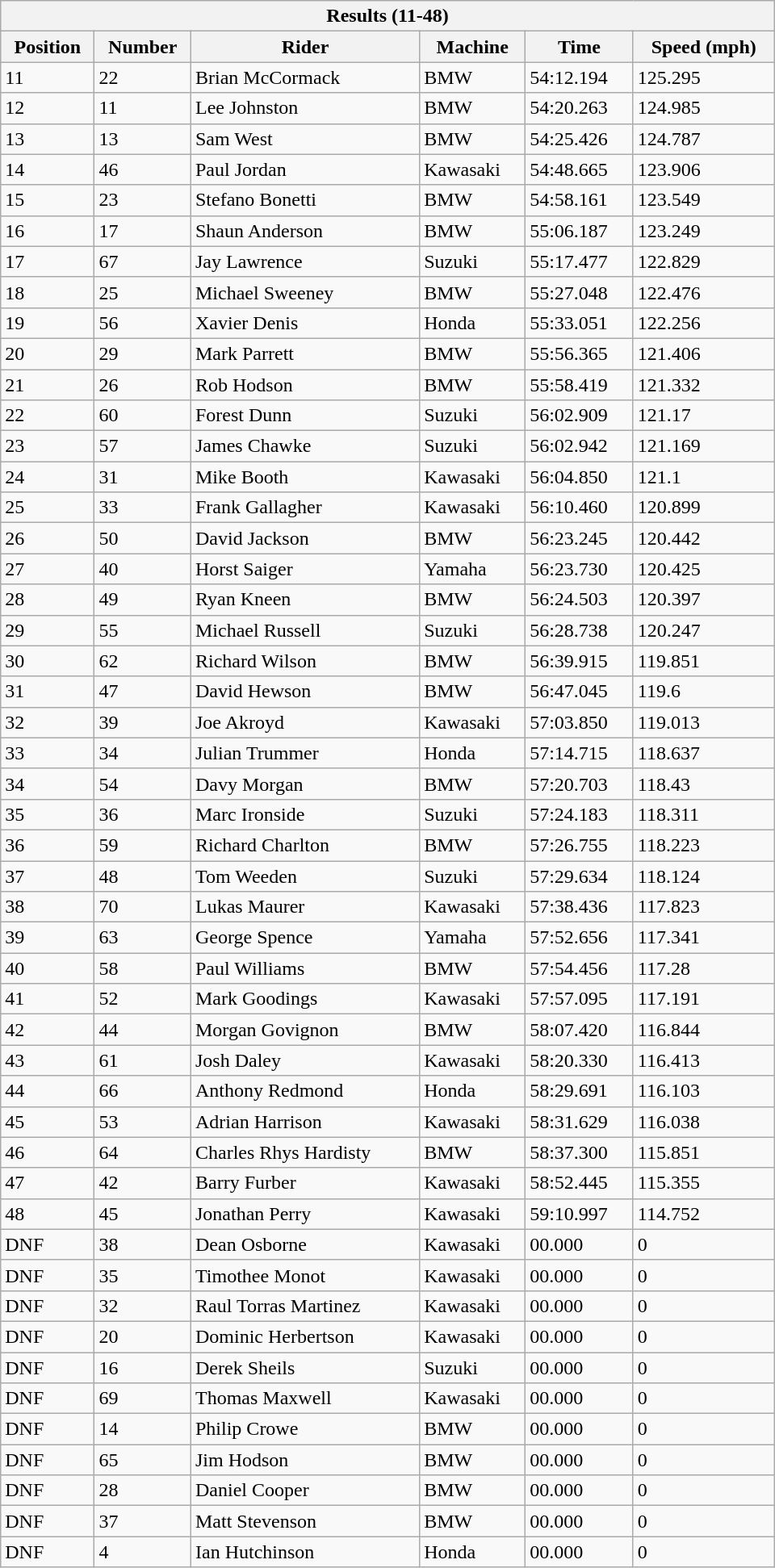<table class="collapsible collapsed wikitable"style="width:40em;margin-top:-1px;">
<tr>
<th scope="col" colspan="6">Results (11-48)</th>
</tr>
<tr>
<th scope="col">Position</th>
<th scope="col">Number</th>
<th scope="col">Rider</th>
<th scope="col">Machine</th>
<th scope="col">Time</th>
<th scope="col">Speed (mph)</th>
</tr>
<tr>
<td>11</td>
<td>22</td>
<td>Brian McCormack</td>
<td>BMW</td>
<td>54:12.194</td>
<td>125.295</td>
</tr>
<tr>
<td>12</td>
<td>11</td>
<td>Lee Johnston</td>
<td>BMW</td>
<td>54:20.263</td>
<td>124.985</td>
</tr>
<tr>
<td>13</td>
<td>13</td>
<td>Sam West</td>
<td>BMW</td>
<td>54:25.426</td>
<td>124.787</td>
</tr>
<tr>
<td>14</td>
<td>46</td>
<td>Paul Jordan</td>
<td>Kawasaki</td>
<td>54:48.665</td>
<td>123.906</td>
</tr>
<tr>
<td>15</td>
<td>23</td>
<td>Stefano Bonetti</td>
<td>BMW</td>
<td>54:58.161</td>
<td>123.549</td>
</tr>
<tr>
<td>16</td>
<td>17</td>
<td>Shaun Anderson</td>
<td>BMW</td>
<td>55:06.187</td>
<td>123.249</td>
</tr>
<tr>
<td>17</td>
<td>67</td>
<td>Jay Lawrence</td>
<td>Suzuki</td>
<td>55:17.477</td>
<td>122.829</td>
</tr>
<tr>
<td>18</td>
<td>25</td>
<td>Michael Sweeney</td>
<td>BMW</td>
<td>55:27.048</td>
<td>122.476</td>
</tr>
<tr>
<td>19</td>
<td>56</td>
<td>Xavier Denis</td>
<td>Honda</td>
<td>55:33.051</td>
<td>122.256</td>
</tr>
<tr>
<td>20</td>
<td>29</td>
<td>Mark Parrett</td>
<td>BMW</td>
<td>55:56.365</td>
<td>121.406</td>
</tr>
<tr>
<td>21</td>
<td>26</td>
<td>Rob Hodson</td>
<td>BMW</td>
<td>55:58.419</td>
<td>121.332</td>
</tr>
<tr>
<td>22</td>
<td>60</td>
<td>Forest Dunn</td>
<td>Suzuki</td>
<td>56:02.909</td>
<td>121.17</td>
</tr>
<tr>
<td>23</td>
<td>57</td>
<td>James Chawke</td>
<td>Suzuki</td>
<td>56:02.942</td>
<td>121.169</td>
</tr>
<tr>
<td>24</td>
<td>31</td>
<td>Mike Booth</td>
<td>Kawasaki</td>
<td>56:04.850</td>
<td>121.1</td>
</tr>
<tr>
<td>25</td>
<td>33</td>
<td>Frank Gallagher</td>
<td>Kawasaki</td>
<td>56:10.460</td>
<td>120.899</td>
</tr>
<tr>
<td>26</td>
<td>50</td>
<td>David Jackson</td>
<td>BMW</td>
<td>56:23.245</td>
<td>120.442</td>
</tr>
<tr>
<td>27</td>
<td>40</td>
<td>Horst Saiger</td>
<td>Yamaha</td>
<td>56:23.730</td>
<td>120.425</td>
</tr>
<tr>
<td>28</td>
<td>49</td>
<td>Ryan Kneen</td>
<td>BMW</td>
<td>56:24.503</td>
<td>120.397</td>
</tr>
<tr>
<td>29</td>
<td>55</td>
<td>Michael Russell</td>
<td>Suzuki</td>
<td>56:28.738</td>
<td>120.247</td>
</tr>
<tr>
<td>30</td>
<td>62</td>
<td>Richard Wilson</td>
<td>BMW</td>
<td>56:39.915</td>
<td>119.851</td>
</tr>
<tr>
<td>31</td>
<td>47</td>
<td>David Hewson</td>
<td>BMW</td>
<td>56:47.045</td>
<td>119.6</td>
</tr>
<tr>
<td>32</td>
<td>39</td>
<td>Joe Akroyd</td>
<td>Kawasaki</td>
<td>57:03.850</td>
<td>119.013</td>
</tr>
<tr>
<td>33</td>
<td>34</td>
<td>Julian Trummer</td>
<td>Honda</td>
<td>57:14.715</td>
<td>118.637</td>
</tr>
<tr>
<td>34</td>
<td>54</td>
<td>Davy Morgan</td>
<td>BMW</td>
<td>57:20.703</td>
<td>118.43</td>
</tr>
<tr>
<td>35</td>
<td>36</td>
<td>Marc Ironside</td>
<td>Suzuki</td>
<td>57:24.183</td>
<td>118.311</td>
</tr>
<tr>
<td>36</td>
<td>59</td>
<td>Richard Charlton</td>
<td>BMW</td>
<td>57:26.755</td>
<td>118.223</td>
</tr>
<tr>
<td>37</td>
<td>48</td>
<td>Tom Weeden</td>
<td>Suzuki</td>
<td>57:29.634</td>
<td>118.124</td>
</tr>
<tr>
<td>38</td>
<td>70</td>
<td>Lukas Maurer</td>
<td>Kawasaki</td>
<td>57:38.436</td>
<td>117.823</td>
</tr>
<tr>
<td>39</td>
<td>63</td>
<td>George Spence</td>
<td>Yamaha</td>
<td>57:52.656</td>
<td>117.341</td>
</tr>
<tr>
<td>40</td>
<td>58</td>
<td>Paul Williams</td>
<td>BMW</td>
<td>57:54.456</td>
<td>117.28</td>
</tr>
<tr>
<td>41</td>
<td>52</td>
<td>Mark Goodings</td>
<td>Kawasaki</td>
<td>57:57.095</td>
<td>117.191</td>
</tr>
<tr>
<td>42</td>
<td>44</td>
<td>Morgan Govignon</td>
<td>BMW</td>
<td>58:07.420</td>
<td>116.844</td>
</tr>
<tr>
<td>43</td>
<td>61</td>
<td>Josh Daley</td>
<td>Kawasaki</td>
<td>58:20.330</td>
<td>116.413</td>
</tr>
<tr>
<td>44</td>
<td>66</td>
<td>Anthony Redmond</td>
<td>Honda</td>
<td>58:29.691</td>
<td>116.103</td>
</tr>
<tr>
<td>45</td>
<td>53</td>
<td>Adrian Harrison</td>
<td>Kawasaki</td>
<td>58:31.629</td>
<td>116.038</td>
</tr>
<tr>
<td>46</td>
<td>64</td>
<td>Charles Rhys Hardisty</td>
<td>BMW</td>
<td>58:37.300</td>
<td>115.851</td>
</tr>
<tr>
<td>47</td>
<td>42</td>
<td>Barry Furber</td>
<td>Kawasaki</td>
<td>58:52.445</td>
<td>115.355</td>
</tr>
<tr>
<td>48</td>
<td>45</td>
<td>Jonathan Perry</td>
<td>Kawasaki</td>
<td>59:10.997</td>
<td>114.752</td>
</tr>
<tr>
<td>DNF</td>
<td>38</td>
<td>Dean Osborne</td>
<td>Kawasaki</td>
<td>00.000</td>
<td>0</td>
</tr>
<tr>
<td>DNF</td>
<td>35</td>
<td>Timothee Monot</td>
<td>Kawasaki</td>
<td>00.000</td>
<td>0</td>
</tr>
<tr>
<td>DNF</td>
<td>32</td>
<td>Raul Torras Martinez</td>
<td>Kawasaki</td>
<td>00.000</td>
<td>0</td>
</tr>
<tr>
<td>DNF</td>
<td>20</td>
<td>Dominic Herbertson</td>
<td>Kawasaki</td>
<td>00.000</td>
<td>0</td>
</tr>
<tr>
<td>DNF</td>
<td>16</td>
<td>Derek Sheils</td>
<td>Suzuki</td>
<td>00.000</td>
<td>0</td>
</tr>
<tr>
<td>DNF</td>
<td>69</td>
<td>Thomas Maxwell</td>
<td>Kawasaki</td>
<td>00.000</td>
<td>0</td>
</tr>
<tr>
<td>DNF</td>
<td>14</td>
<td>Philip Crowe</td>
<td>BMW</td>
<td>00.000</td>
<td>0</td>
</tr>
<tr>
<td>DNF</td>
<td>65</td>
<td>Jim Hodson</td>
<td>BMW</td>
<td>00.000</td>
<td>0</td>
</tr>
<tr>
<td>DNF</td>
<td>28</td>
<td>Daniel Cooper</td>
<td>BMW</td>
<td>00.000</td>
<td>0</td>
</tr>
<tr>
<td>DNF</td>
<td>37</td>
<td>Matt Stevenson</td>
<td>BMW</td>
<td>00.000</td>
<td>0</td>
</tr>
<tr>
<td>DNF</td>
<td>4</td>
<td>Ian Hutchinson</td>
<td>Honda</td>
<td>00.000</td>
<td>0</td>
</tr>
</table>
